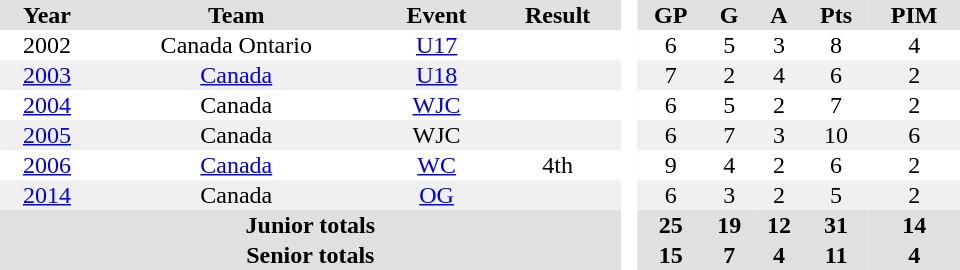<table border="0" cellpadding="1" cellspacing="0" style="text-align:center; width:40em">
<tr ALIGN="center" bgcolor="#e0e0e0">
<th>Year</th>
<th>Team</th>
<th>Event</th>
<th>Result</th>
<th rowspan="99" bgcolor="#ffffff"> </th>
<th>GP</th>
<th>G</th>
<th>A</th>
<th>Pts</th>
<th>PIM</th>
</tr>
<tr>
<td 2002 World U-17 Hockey Challenge>2002</td>
<td>Canada Ontario</td>
<td><a href='#'>U17</a></td>
<td></td>
<td>6</td>
<td>5</td>
<td>3</td>
<td>8</td>
<td>4</td>
</tr>
<tr bgcolor="#f0f0f0">
<td><a href='#'>2003</a></td>
<td><a href='#'>Canada</a></td>
<td><a href='#'>U18</a></td>
<td></td>
<td>7</td>
<td>2</td>
<td>4</td>
<td>6</td>
<td>2</td>
</tr>
<tr>
<td><a href='#'>2004</a></td>
<td>Canada</td>
<td><a href='#'>WJC</a></td>
<td></td>
<td>6</td>
<td>5</td>
<td>2</td>
<td>7</td>
<td>2</td>
</tr>
<tr bgcolor="#f0f0f0">
<td><a href='#'>2005</a></td>
<td>Canada</td>
<td>WJC</td>
<td></td>
<td>6</td>
<td>7</td>
<td>3</td>
<td>10</td>
<td>6</td>
</tr>
<tr>
<td><a href='#'>2006</a></td>
<td><a href='#'>Canada</a></td>
<td><a href='#'>WC</a></td>
<td>4th</td>
<td>9</td>
<td>4</td>
<td>2</td>
<td>6</td>
<td>2</td>
</tr>
<tr bgcolor="#f0f0f0">
<td><a href='#'>2014</a></td>
<td>Canada</td>
<td><a href='#'>OG</a></td>
<td></td>
<td>6</td>
<td>3</td>
<td>2</td>
<td>5</td>
<td>2</td>
</tr>
<tr bgcolor="#e0e0e0">
<th colspan=4>Junior totals</th>
<th>25</th>
<th>19</th>
<th>12</th>
<th>31</th>
<th>14</th>
</tr>
<tr bgcolor="#e0e0e0">
<th colspan=4>Senior totals</th>
<th>15</th>
<th>7</th>
<th>4</th>
<th>11</th>
<th>4</th>
</tr>
</table>
